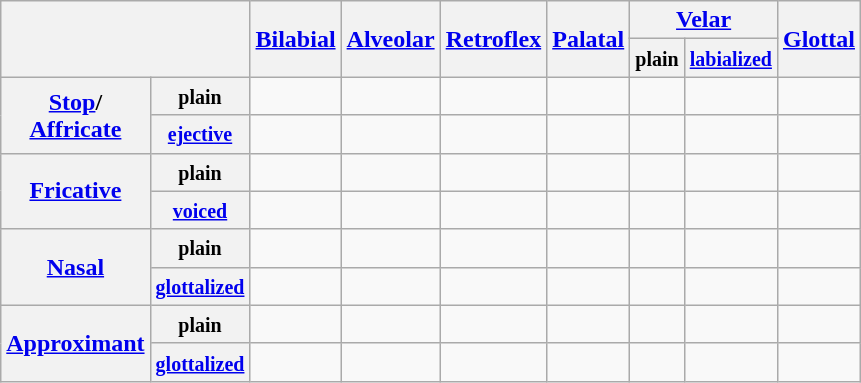<table class="wikitable" style="text-align: center;">
<tr>
<th colspan="2" rowspan="2"></th>
<th rowspan="2"><a href='#'>Bilabial</a></th>
<th rowspan="2"><a href='#'>Alveolar</a></th>
<th rowspan="2"><a href='#'>Retroflex</a></th>
<th rowspan="2"><a href='#'>Palatal</a></th>
<th colspan="2"><a href='#'>Velar</a></th>
<th rowspan="2"><a href='#'>Glottal</a></th>
</tr>
<tr>
<th><small>plain</small></th>
<th><small><a href='#'>labialized</a></small></th>
</tr>
<tr>
<th rowspan="2"><a href='#'>Stop</a>/<br><a href='#'>Affricate</a></th>
<th><small>plain</small></th>
<td></td>
<td></td>
<td></td>
<td></td>
<td></td>
<td></td>
<td></td>
</tr>
<tr>
<th><small><a href='#'>ejective</a></small></th>
<td></td>
<td></td>
<td></td>
<td></td>
<td></td>
<td></td>
<td></td>
</tr>
<tr>
<th rowspan="2"><a href='#'>Fricative</a></th>
<th><small>plain</small></th>
<td></td>
<td></td>
<td></td>
<td></td>
<td></td>
<td></td>
<td></td>
</tr>
<tr>
<th><small><a href='#'>voiced</a></small></th>
<td></td>
<td></td>
<td></td>
<td></td>
<td></td>
<td></td>
<td></td>
</tr>
<tr>
<th rowspan="2"><a href='#'>Nasal</a></th>
<th><small>plain</small></th>
<td></td>
<td></td>
<td></td>
<td></td>
<td></td>
<td></td>
<td></td>
</tr>
<tr>
<th><small><a href='#'>glottalized</a></small></th>
<td></td>
<td></td>
<td></td>
<td></td>
<td></td>
<td></td>
<td></td>
</tr>
<tr>
<th rowspan="2"><a href='#'>Approximant</a></th>
<th><small>plain</small></th>
<td></td>
<td></td>
<td></td>
<td></td>
<td></td>
<td></td>
<td></td>
</tr>
<tr>
<th><small><a href='#'>glottalized</a></small></th>
<td></td>
<td></td>
<td></td>
<td></td>
<td></td>
<td></td>
<td></td>
</tr>
</table>
